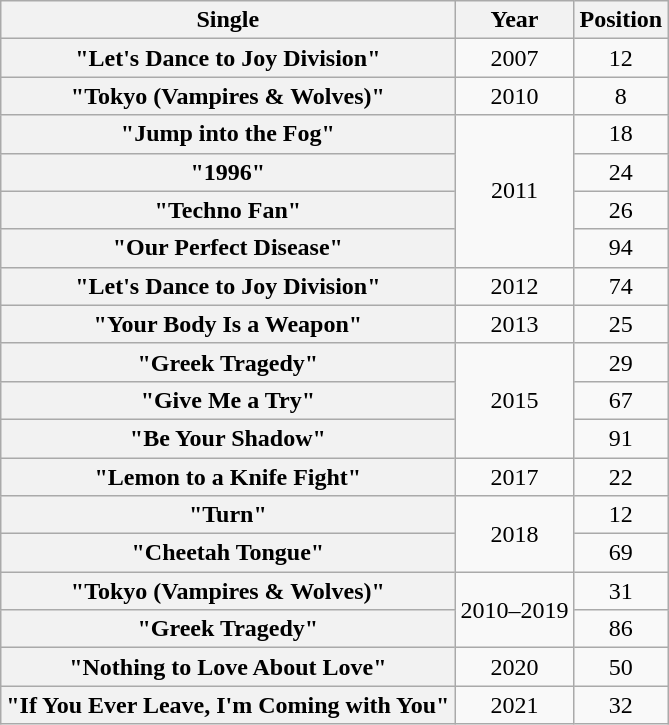<table class="wikitable plainrowheaders" style="text-align:center;" border="1">
<tr>
<th scope="colw">Single</th>
<th scope="col">Year</th>
<th scope="col">Position</th>
</tr>
<tr>
<th scope="row">"Let's Dance to Joy Division"</th>
<td>2007</td>
<td>12</td>
</tr>
<tr>
<th scope="row">"Tokyo (Vampires & Wolves)"</th>
<td>2010</td>
<td>8</td>
</tr>
<tr>
<th scope="row">"Jump into the Fog"</th>
<td rowspan="4">2011</td>
<td>18</td>
</tr>
<tr>
<th scope="row">"1996"</th>
<td>24</td>
</tr>
<tr>
<th scope="row">"Techno Fan"</th>
<td>26</td>
</tr>
<tr>
<th scope="row">"Our Perfect Disease"</th>
<td>94</td>
</tr>
<tr>
<th scope="row">"Let's Dance to Joy Division"</th>
<td>2012</td>
<td>74</td>
</tr>
<tr>
<th scope="row">"Your Body Is a Weapon"</th>
<td>2013</td>
<td>25</td>
</tr>
<tr>
<th scope="row">"Greek Tragedy"</th>
<td rowspan="3">2015</td>
<td>29</td>
</tr>
<tr>
<th scope="row">"Give Me a Try"</th>
<td>67</td>
</tr>
<tr>
<th scope="row">"Be Your Shadow"</th>
<td>91</td>
</tr>
<tr>
<th scope="row">"Lemon to a Knife Fight"</th>
<td>2017</td>
<td>22</td>
</tr>
<tr>
<th scope="row">"Turn"</th>
<td rowspan="2">2018</td>
<td>12</td>
</tr>
<tr>
<th scope="row">"Cheetah Tongue"</th>
<td>69</td>
</tr>
<tr>
<th scope="row">"Tokyo (Vampires & Wolves)"</th>
<td rowspan="2">2010–2019</td>
<td>31</td>
</tr>
<tr>
<th scope="row">"Greek Tragedy"</th>
<td>86</td>
</tr>
<tr>
<th scope="row">"Nothing to Love About Love"</th>
<td>2020</td>
<td>50</td>
</tr>
<tr>
<th scope="row">"If You Ever Leave, I'm Coming with You"</th>
<td>2021</td>
<td>32</td>
</tr>
</table>
